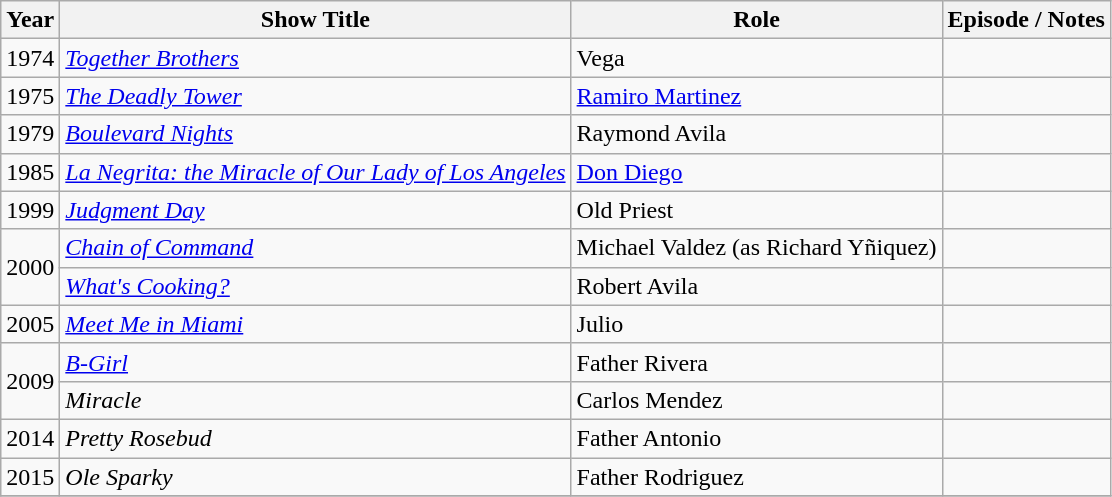<table class="wikitable sortable">
<tr>
<th>Year</th>
<th>Show Title</th>
<th>Role</th>
<th class="unsortable">Episode / Notes</th>
</tr>
<tr>
<td>1974</td>
<td><em><a href='#'>Together Brothers</a></em></td>
<td>Vega</td>
<td></td>
</tr>
<tr>
<td>1975</td>
<td><em><a href='#'>The Deadly Tower</a></em></td>
<td><a href='#'>Ramiro Martinez</a></td>
<td></td>
</tr>
<tr>
<td>1979</td>
<td><em><a href='#'>Boulevard Nights</a></em></td>
<td>Raymond Avila</td>
<td></td>
</tr>
<tr>
<td>1985</td>
<td><em><a href='#'>La Negrita: the Miracle of Our Lady of Los Angeles</a></em></td>
<td><a href='#'>Don Diego</a></td>
<td></td>
</tr>
<tr>
<td>1999</td>
<td><em><a href='#'>Judgment Day</a></em></td>
<td>Old Priest</td>
<td></td>
</tr>
<tr>
<td rowspan=2>2000</td>
<td><em><a href='#'>Chain of Command</a></em></td>
<td>Michael Valdez (as Richard Yñiquez)</td>
<td></td>
</tr>
<tr>
<td><em><a href='#'>What's Cooking?</a></em></td>
<td>Robert Avila</td>
<td></td>
</tr>
<tr>
<td>2005</td>
<td><em><a href='#'>Meet Me in Miami</a></em></td>
<td>Julio</td>
<td></td>
</tr>
<tr>
<td rowspan=2>2009</td>
<td><em><a href='#'>B-Girl</a></em></td>
<td>Father Rivera</td>
<td></td>
</tr>
<tr>
<td><em>Miracle</em></td>
<td>Carlos Mendez</td>
<td></td>
</tr>
<tr>
<td>2014</td>
<td><em>Pretty Rosebud</em></td>
<td>Father Antonio</td>
<td></td>
</tr>
<tr>
<td>2015</td>
<td><em>Ole Sparky</em></td>
<td>Father Rodriguez</td>
<td></td>
</tr>
<tr>
</tr>
</table>
